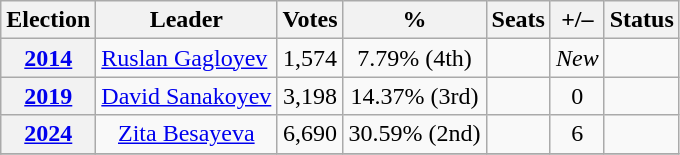<table class=wikitable style=text-align:center>
<tr>
<th>Election</th>
<th>Leader</th>
<th>Votes</th>
<th>%</th>
<th>Seats</th>
<th>+/–</th>
<th>Status</th>
</tr>
<tr>
<th><a href='#'>2014</a></th>
<td align=left rowspan=1><a href='#'>Ruslan Gagloyev</a></td>
<td>1,574</td>
<td>7.79% (4th)</td>
<td></td>
<td><em>New</em></td>
<td></td>
</tr>
<tr>
<th><a href='#'>2019</a></th>
<td align=left rowspan=1><a href='#'>David Sanakoyev</a></td>
<td>3,198</td>
<td>14.37% (3rd)</td>
<td></td>
<td> 0</td>
<td></td>
</tr>
<tr>
<th><a href='#'>2024</a></th>
<td><a href='#'>Zita Besayeva</a></td>
<td>6,690</td>
<td>30.59% (2nd)</td>
<td></td>
<td> 6</td>
<td></td>
</tr>
<tr>
</tr>
</table>
